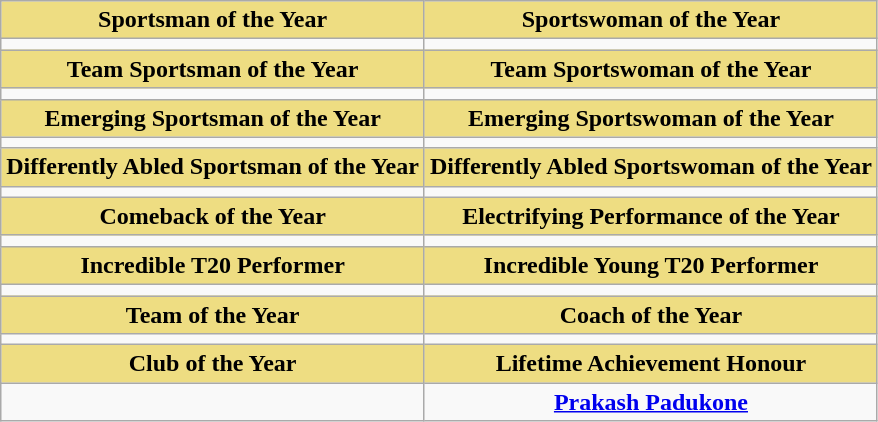<table class="wikitable" style="text-align:center;">
<tr>
<th style="background:#EEDD82;">Sportsman of the Year</th>
<th style="background:#EEDD82;">Sportswoman of the Year</th>
</tr>
<tr>
<td></td>
<td></td>
</tr>
<tr>
<th style="background:#EEDD82;">Team Sportsman of the Year</th>
<th style="background:#EEDD82;">Team Sportswoman of the Year</th>
</tr>
<tr>
<td></td>
<td></td>
</tr>
<tr>
<th style="background:#EEDD82;">Emerging Sportsman of the Year</th>
<th style="background:#EEDD82;">Emerging Sportswoman of the Year</th>
</tr>
<tr>
<td></td>
<td></td>
</tr>
<tr>
<th style="background:#EEDD82;">Differently Abled Sportsman of the Year</th>
<th style="background:#EEDD82;">Differently Abled Sportswoman of the Year</th>
</tr>
<tr>
<td></td>
<td></td>
</tr>
<tr>
<th style="background:#EEDD82;">Comeback of the Year</th>
<th style="background:#EEDD82;">Electrifying Performance of the Year</th>
</tr>
<tr>
<td></td>
<td></td>
</tr>
<tr>
<th style="background:#EEDD82;">Incredible T20 Performer</th>
<th style="background:#EEDD82;">Incredible Young T20 Performer</th>
</tr>
<tr>
<td></td>
<td></td>
</tr>
<tr>
<th style="background:#EEDD82;">Team of the Year</th>
<th style="background:#EEDD82;">Coach of the Year</th>
</tr>
<tr>
<td></td>
<td></td>
</tr>
<tr>
<th style="background:#EEDD82;">Club of the Year</th>
<th style="background:#EEDD82;">Lifetime Achievement Honour</th>
</tr>
<tr>
<td></td>
<td><strong><a href='#'>Prakash Padukone</a></strong></td>
</tr>
</table>
